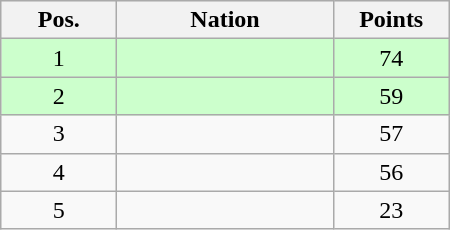<table class="wikitable gauche" cellspacing="1" style="width:300px;">
<tr style="background:#efefef; text-align:center;">
<th style="width:70px;">Pos.</th>
<th>Nation</th>
<th style="width:70px;">Points</th>
</tr>
<tr style="vertical-align:top; text-align:center; background:#ccffcc;">
<td>1</td>
<td style="text-align:left;"></td>
<td>74</td>
</tr>
<tr style="vertical-align:top; text-align:center; background:#ccffcc;">
<td>2</td>
<td style="text-align:left;"></td>
<td>59</td>
</tr>
<tr style="vertical-align:top; text-align:center;">
<td>3</td>
<td style="text-align:left;"></td>
<td>57</td>
</tr>
<tr style="vertical-align:top; text-align:center;">
<td>4</td>
<td style="text-align:left;"></td>
<td>56</td>
</tr>
<tr style="vertical-align:top; text-align:center;">
<td>5</td>
<td style="text-align:left;"></td>
<td>23</td>
</tr>
</table>
